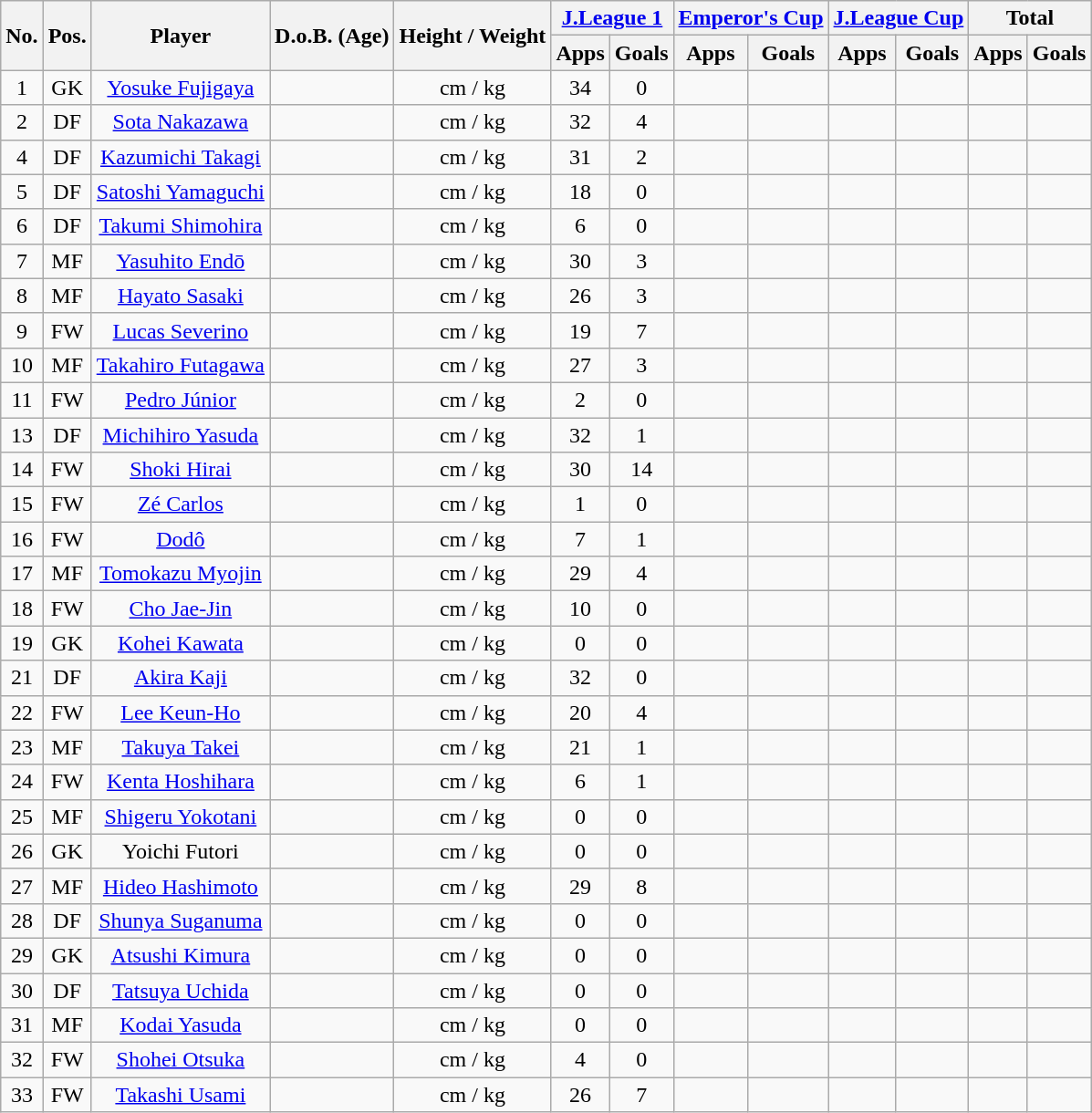<table class="wikitable" style="text-align:center;">
<tr>
<th rowspan="2">No.</th>
<th rowspan="2">Pos.</th>
<th rowspan="2">Player</th>
<th rowspan="2">D.o.B. (Age)</th>
<th rowspan="2">Height / Weight</th>
<th colspan="2"><a href='#'>J.League 1</a></th>
<th colspan="2"><a href='#'>Emperor's Cup</a></th>
<th colspan="2"><a href='#'>J.League Cup</a></th>
<th colspan="2">Total</th>
</tr>
<tr>
<th>Apps</th>
<th>Goals</th>
<th>Apps</th>
<th>Goals</th>
<th>Apps</th>
<th>Goals</th>
<th>Apps</th>
<th>Goals</th>
</tr>
<tr>
<td>1</td>
<td>GK</td>
<td><a href='#'>Yosuke Fujigaya</a></td>
<td></td>
<td>cm / kg</td>
<td>34</td>
<td>0</td>
<td></td>
<td></td>
<td></td>
<td></td>
<td></td>
<td></td>
</tr>
<tr>
<td>2</td>
<td>DF</td>
<td><a href='#'>Sota Nakazawa</a></td>
<td></td>
<td>cm / kg</td>
<td>32</td>
<td>4</td>
<td></td>
<td></td>
<td></td>
<td></td>
<td></td>
<td></td>
</tr>
<tr>
<td>4</td>
<td>DF</td>
<td><a href='#'>Kazumichi Takagi</a></td>
<td></td>
<td>cm / kg</td>
<td>31</td>
<td>2</td>
<td></td>
<td></td>
<td></td>
<td></td>
<td></td>
<td></td>
</tr>
<tr>
<td>5</td>
<td>DF</td>
<td><a href='#'>Satoshi Yamaguchi</a></td>
<td></td>
<td>cm / kg</td>
<td>18</td>
<td>0</td>
<td></td>
<td></td>
<td></td>
<td></td>
<td></td>
<td></td>
</tr>
<tr>
<td>6</td>
<td>DF</td>
<td><a href='#'>Takumi Shimohira</a></td>
<td></td>
<td>cm / kg</td>
<td>6</td>
<td>0</td>
<td></td>
<td></td>
<td></td>
<td></td>
<td></td>
<td></td>
</tr>
<tr>
<td>7</td>
<td>MF</td>
<td><a href='#'>Yasuhito Endō</a></td>
<td></td>
<td>cm / kg</td>
<td>30</td>
<td>3</td>
<td></td>
<td></td>
<td></td>
<td></td>
<td></td>
<td></td>
</tr>
<tr>
<td>8</td>
<td>MF</td>
<td><a href='#'>Hayato Sasaki</a></td>
<td></td>
<td>cm / kg</td>
<td>26</td>
<td>3</td>
<td></td>
<td></td>
<td></td>
<td></td>
<td></td>
<td></td>
</tr>
<tr>
<td>9</td>
<td>FW</td>
<td><a href='#'>Lucas Severino</a></td>
<td></td>
<td>cm / kg</td>
<td>19</td>
<td>7</td>
<td></td>
<td></td>
<td></td>
<td></td>
<td></td>
<td></td>
</tr>
<tr>
<td>10</td>
<td>MF</td>
<td><a href='#'>Takahiro Futagawa</a></td>
<td></td>
<td>cm / kg</td>
<td>27</td>
<td>3</td>
<td></td>
<td></td>
<td></td>
<td></td>
<td></td>
<td></td>
</tr>
<tr>
<td>11</td>
<td>FW</td>
<td><a href='#'>Pedro Júnior</a></td>
<td></td>
<td>cm / kg</td>
<td>2</td>
<td>0</td>
<td></td>
<td></td>
<td></td>
<td></td>
<td></td>
<td></td>
</tr>
<tr>
<td>13</td>
<td>DF</td>
<td><a href='#'>Michihiro Yasuda</a></td>
<td></td>
<td>cm / kg</td>
<td>32</td>
<td>1</td>
<td></td>
<td></td>
<td></td>
<td></td>
<td></td>
<td></td>
</tr>
<tr>
<td>14</td>
<td>FW</td>
<td><a href='#'>Shoki Hirai</a></td>
<td></td>
<td>cm / kg</td>
<td>30</td>
<td>14</td>
<td></td>
<td></td>
<td></td>
<td></td>
<td></td>
<td></td>
</tr>
<tr>
<td>15</td>
<td>FW</td>
<td><a href='#'>Zé Carlos</a></td>
<td></td>
<td>cm / kg</td>
<td>1</td>
<td>0</td>
<td></td>
<td></td>
<td></td>
<td></td>
<td></td>
<td></td>
</tr>
<tr>
<td>16</td>
<td>FW</td>
<td><a href='#'>Dodô</a></td>
<td></td>
<td>cm / kg</td>
<td>7</td>
<td>1</td>
<td></td>
<td></td>
<td></td>
<td></td>
<td></td>
<td></td>
</tr>
<tr>
<td>17</td>
<td>MF</td>
<td><a href='#'>Tomokazu Myojin</a></td>
<td></td>
<td>cm / kg</td>
<td>29</td>
<td>4</td>
<td></td>
<td></td>
<td></td>
<td></td>
<td></td>
<td></td>
</tr>
<tr>
<td>18</td>
<td>FW</td>
<td><a href='#'>Cho Jae-Jin</a></td>
<td></td>
<td>cm / kg</td>
<td>10</td>
<td>0</td>
<td></td>
<td></td>
<td></td>
<td></td>
<td></td>
<td></td>
</tr>
<tr>
<td>19</td>
<td>GK</td>
<td><a href='#'>Kohei Kawata</a></td>
<td></td>
<td>cm / kg</td>
<td>0</td>
<td>0</td>
<td></td>
<td></td>
<td></td>
<td></td>
<td></td>
<td></td>
</tr>
<tr>
<td>21</td>
<td>DF</td>
<td><a href='#'>Akira Kaji</a></td>
<td></td>
<td>cm / kg</td>
<td>32</td>
<td>0</td>
<td></td>
<td></td>
<td></td>
<td></td>
<td></td>
<td></td>
</tr>
<tr>
<td>22</td>
<td>FW</td>
<td><a href='#'>Lee Keun-Ho</a></td>
<td></td>
<td>cm / kg</td>
<td>20</td>
<td>4</td>
<td></td>
<td></td>
<td></td>
<td></td>
<td></td>
<td></td>
</tr>
<tr>
<td>23</td>
<td>MF</td>
<td><a href='#'>Takuya Takei</a></td>
<td></td>
<td>cm / kg</td>
<td>21</td>
<td>1</td>
<td></td>
<td></td>
<td></td>
<td></td>
<td></td>
<td></td>
</tr>
<tr>
<td>24</td>
<td>FW</td>
<td><a href='#'>Kenta Hoshihara</a></td>
<td></td>
<td>cm / kg</td>
<td>6</td>
<td>1</td>
<td></td>
<td></td>
<td></td>
<td></td>
<td></td>
<td></td>
</tr>
<tr>
<td>25</td>
<td>MF</td>
<td><a href='#'>Shigeru Yokotani</a></td>
<td></td>
<td>cm / kg</td>
<td>0</td>
<td>0</td>
<td></td>
<td></td>
<td></td>
<td></td>
<td></td>
<td></td>
</tr>
<tr>
<td>26</td>
<td>GK</td>
<td>Yoichi Futori</td>
<td></td>
<td>cm / kg</td>
<td>0</td>
<td>0</td>
<td></td>
<td></td>
<td></td>
<td></td>
<td></td>
<td></td>
</tr>
<tr>
<td>27</td>
<td>MF</td>
<td><a href='#'>Hideo Hashimoto</a></td>
<td></td>
<td>cm / kg</td>
<td>29</td>
<td>8</td>
<td></td>
<td></td>
<td></td>
<td></td>
<td></td>
<td></td>
</tr>
<tr>
<td>28</td>
<td>DF</td>
<td><a href='#'>Shunya Suganuma</a></td>
<td></td>
<td>cm / kg</td>
<td>0</td>
<td>0</td>
<td></td>
<td></td>
<td></td>
<td></td>
<td></td>
<td></td>
</tr>
<tr>
<td>29</td>
<td>GK</td>
<td><a href='#'>Atsushi Kimura</a></td>
<td></td>
<td>cm / kg</td>
<td>0</td>
<td>0</td>
<td></td>
<td></td>
<td></td>
<td></td>
<td></td>
<td></td>
</tr>
<tr>
<td>30</td>
<td>DF</td>
<td><a href='#'>Tatsuya Uchida</a></td>
<td></td>
<td>cm / kg</td>
<td>0</td>
<td>0</td>
<td></td>
<td></td>
<td></td>
<td></td>
<td></td>
<td></td>
</tr>
<tr>
<td>31</td>
<td>MF</td>
<td><a href='#'>Kodai Yasuda</a></td>
<td></td>
<td>cm / kg</td>
<td>0</td>
<td>0</td>
<td></td>
<td></td>
<td></td>
<td></td>
<td></td>
<td></td>
</tr>
<tr>
<td>32</td>
<td>FW</td>
<td><a href='#'>Shohei Otsuka</a></td>
<td></td>
<td>cm / kg</td>
<td>4</td>
<td>0</td>
<td></td>
<td></td>
<td></td>
<td></td>
<td></td>
<td></td>
</tr>
<tr>
<td>33</td>
<td>FW</td>
<td><a href='#'>Takashi Usami</a></td>
<td></td>
<td>cm / kg</td>
<td>26</td>
<td>7</td>
<td></td>
<td></td>
<td></td>
<td></td>
<td></td>
<td></td>
</tr>
</table>
